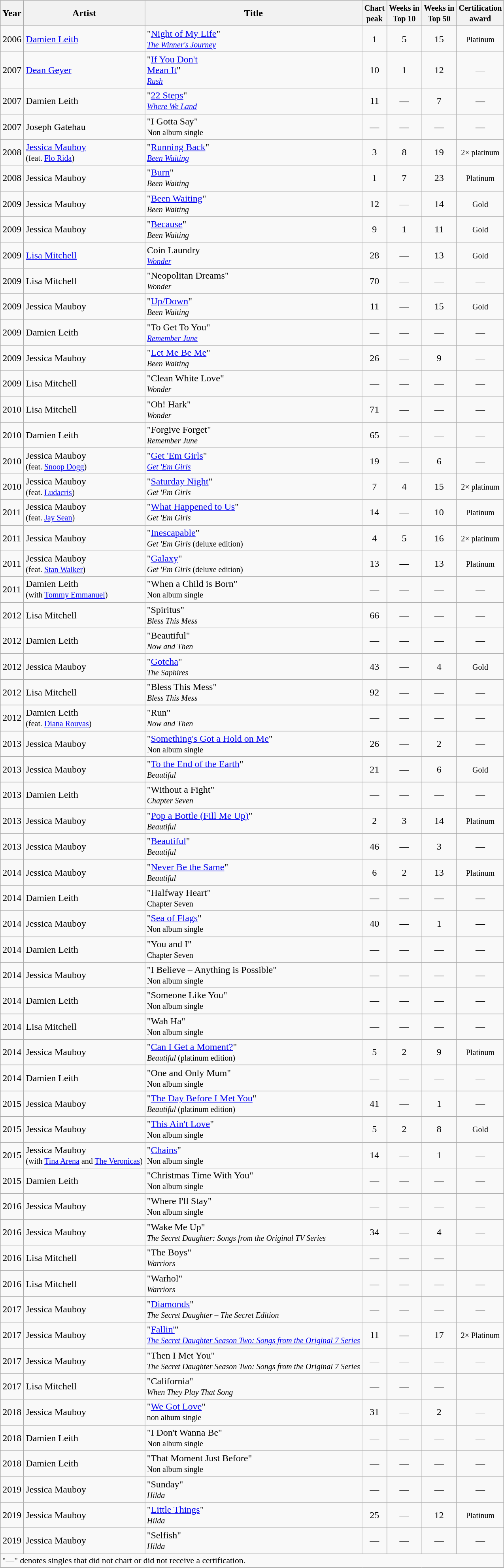<table class="wikitable">
<tr>
<th rowspan="2">Year</th>
<th rowspan="2">Artist</th>
<th rowspan="2">Title</th>
</tr>
<tr>
<th><small>Chart<br>peak</small></th>
<th><small>Weeks in<br>Top 10</small></th>
<th><small>Weeks in<br>Top 50</small></th>
<th><small>Certification<br>award</small></th>
</tr>
<tr>
<td>2006</td>
<td><a href='#'>Damien Leith</a></td>
<td>"<a href='#'>Night of My Life</a>" <br><small><em><a href='#'>The Winner's Journey</a></em></small></td>
<td style="text-align:center;">1</td>
<td style="text-align:center;">5</td>
<td style="text-align:center;">15</td>
<td style="text-align:center;"><small>Platinum</small></td>
</tr>
<tr>
<td>2007</td>
<td><a href='#'>Dean Geyer</a></td>
<td>"<a href='#'>If You Don't<br> Mean It</a>"<br><small><em><a href='#'>Rush</a></em></small></td>
<td style="text-align:center;">10</td>
<td style="text-align:center;">1</td>
<td style="text-align:center;">12</td>
<td style="text-align:center;">—</td>
</tr>
<tr>
<td>2007</td>
<td>Damien Leith</td>
<td>"<a href='#'>22 Steps</a>"<br><small> <em><a href='#'>Where We Land</a></em></small></td>
<td style="text-align:center;">11</td>
<td style="text-align:center;">—</td>
<td style="text-align:center;">7</td>
<td style="text-align:center;">—</td>
</tr>
<tr>
<td>2007</td>
<td>Joseph Gatehau</td>
<td>"I Gotta Say"<br><small>Non album single</small></td>
<td style="text-align:center;">—</td>
<td style="text-align:center;">—</td>
<td style="text-align:center;">—</td>
<td style="text-align:center;">—</td>
</tr>
<tr>
<td>2008</td>
<td><a href='#'>Jessica Mauboy</a><br> <small>(feat. <a href='#'>Flo Rida</a>)</small></td>
<td>"<a href='#'>Running Back</a>"<br><small> <em><a href='#'>Been Waiting</a></em></small></td>
<td style="text-align:center;">3</td>
<td style="text-align:center;">8</td>
<td style="text-align:center;">19</td>
<td style="text-align:center;"><small>2× platinum</small></td>
</tr>
<tr>
<td>2008</td>
<td>Jessica Mauboy</td>
<td>"<a href='#'>Burn</a>"<br><small> <em>Been Waiting</em></small></td>
<td style="text-align:center;">1</td>
<td style="text-align:center;">7</td>
<td style="text-align:center;">23</td>
<td style="text-align:center;"><small>Platinum</small></td>
</tr>
<tr>
<td>2009</td>
<td>Jessica Mauboy</td>
<td>"<a href='#'>Been Waiting</a>"<br><small><em>Been Waiting</em></small></td>
<td style="text-align:center;">12</td>
<td style="text-align:center;">—</td>
<td style="text-align:center;">14</td>
<td style="text-align:center;"><small>Gold </small></td>
</tr>
<tr>
<td>2009</td>
<td>Jessica Mauboy</td>
<td>"<a href='#'>Because</a>"<br><small><em>Been Waiting</em></small></td>
<td style="text-align:center;">9</td>
<td style="text-align:center;">1</td>
<td style="text-align:center;">11</td>
<td style="text-align:center;"><small>Gold</small></td>
</tr>
<tr>
<td>2009</td>
<td><a href='#'>Lisa Mitchell</a></td>
<td>Coin Laundry<br><small><em><a href='#'>Wonder</a></em></small></td>
<td style="text-align:center;">28</td>
<td style="text-align:center;">—</td>
<td style="text-align:center;">13</td>
<td style="text-align:center;"><small>Gold</small></td>
</tr>
<tr>
<td>2009</td>
<td>Lisa Mitchell</td>
<td>"Neopolitan Dreams"<br><small><em>Wonder</em></small></td>
<td style="text-align:center;">70</td>
<td style="text-align:center;">—</td>
<td style="text-align:center;">—</td>
<td style="text-align:center;">—</td>
</tr>
<tr>
<td>2009</td>
<td>Jessica Mauboy</td>
<td>"<a href='#'>Up/Down</a>"<br><small><em>Been Waiting</em></small></td>
<td style="text-align:center;">11</td>
<td style="text-align:center;">—</td>
<td style="text-align:center;">15</td>
<td style="text-align:center;"><small>Gold</small></td>
</tr>
<tr>
<td>2009</td>
<td>Damien Leith</td>
<td>"To Get To You"<br><small><em><a href='#'>Remember June</a></em></small></td>
<td style="text-align:center;">—</td>
<td style="text-align:center;">—</td>
<td style="text-align:center;">—</td>
<td style="text-align:center;">—</td>
</tr>
<tr>
<td>2009</td>
<td>Jessica Mauboy</td>
<td>"<a href='#'>Let Me Be Me</a>"<br><small><em>Been Waiting</em></small></td>
<td style="text-align:center;">26</td>
<td style="text-align:center;">—</td>
<td style="text-align:center;">9</td>
<td style="text-align:center;">—</td>
</tr>
<tr>
<td>2009</td>
<td>Lisa Mitchell</td>
<td>"Clean White Love"<br><small><em>Wonder</em></small></td>
<td style="text-align:center;">—</td>
<td style="text-align:center;">—</td>
<td style="text-align:center;">—</td>
<td style="text-align:center;">—</td>
</tr>
<tr>
<td>2010</td>
<td>Lisa Mitchell</td>
<td>"Oh! Hark"<br><small><em>Wonder</em></small></td>
<td style="text-align:center;">71</td>
<td style="text-align:center;">—</td>
<td style="text-align:center;">—</td>
<td style="text-align:center;">—</td>
</tr>
<tr>
<td>2010</td>
<td>Damien Leith</td>
<td>"Forgive Forget"<br><small><em>Remember June</em></small></td>
<td style="text-align:center;">65</td>
<td style="text-align:center;">—</td>
<td style="text-align:center;">—</td>
<td style="text-align:center;">—</td>
</tr>
<tr>
<td>2010</td>
<td>Jessica Mauboy <br> <small>(feat. <a href='#'>Snoop Dogg</a>)</small></td>
<td>"<a href='#'>Get 'Em Girls</a>"<br><small> <em><a href='#'>Get 'Em Girls</a></em></small></td>
<td style="text-align:center;">19</td>
<td style="text-align:center;">—</td>
<td style="text-align:center;">6</td>
<td style="text-align:center;">—</td>
</tr>
<tr>
<td>2010</td>
<td>Jessica Mauboy<br>  <small>(feat. <a href='#'>Ludacris</a>)</small></td>
<td>"<a href='#'>Saturday Night</a>"<br><small> <em>Get 'Em Girls</em></small></td>
<td style="text-align:center;">7</td>
<td style="text-align:center;">4</td>
<td style="text-align:center;">15</td>
<td style="text-align:center;"><small>2× platinum</small></td>
</tr>
<tr>
<td>2011</td>
<td>Jessica Mauboy<br>  <small>(feat. <a href='#'>Jay Sean</a>)</small></td>
<td>"<a href='#'>What Happened to Us</a>"<br><small><em>Get 'Em Girls</em></small></td>
<td style="text-align:center;">14</td>
<td style="text-align:center;">—</td>
<td style="text-align:center;">10</td>
<td style="text-align:center;"><small>Platinum</small></td>
</tr>
<tr>
<td>2011</td>
<td>Jessica Mauboy</td>
<td>"<a href='#'>Inescapable</a>"<br><small><em>Get 'Em Girls</em> (deluxe edition)</small></td>
<td style="text-align:center;">4</td>
<td style="text-align:center;">5</td>
<td style="text-align:center;">16</td>
<td style="text-align:center;"><small>2× platinum</small></td>
</tr>
<tr>
<td>2011</td>
<td>Jessica Mauboy <br> <small>(feat. <a href='#'>Stan Walker</a>)</small></td>
<td>"<a href='#'>Galaxy</a>"<br><small><em>Get 'Em Girls</em> (deluxe edition)</small></td>
<td style="text-align:center;">13</td>
<td style="text-align:center;">—</td>
<td style="text-align:center;">13</td>
<td style="text-align:center;"><small>Platinum</small></td>
</tr>
<tr>
<td>2011</td>
<td>Damien Leith <br><small>(with <a href='#'>Tommy Emmanuel</a>)</small></td>
<td>"When a Child is Born"<br><small>Non album single</small></td>
<td style="text-align:center;">—</td>
<td style="text-align:center;">—</td>
<td style="text-align:center;">—</td>
<td style="text-align:center;">—</td>
</tr>
<tr>
<td>2012</td>
<td>Lisa Mitchell</td>
<td>"Spiritus"<br><small><em>Bless This Mess</em></small></td>
<td style="text-align:center;">66</td>
<td style="text-align:center;">—</td>
<td style="text-align:center;">—</td>
<td style="text-align:center;">—</td>
</tr>
<tr>
<td>2012</td>
<td>Damien Leith</td>
<td>"Beautiful"<br><small><em>Now and Then</em></small></td>
<td style="text-align:center;">—</td>
<td style="text-align:center;">—</td>
<td style="text-align:center;">—</td>
<td style="text-align:center;">—</td>
</tr>
<tr>
<td>2012</td>
<td>Jessica Mauboy</td>
<td>"<a href='#'>Gotcha</a>"<br><small><em>The Saphires</em> </small></td>
<td style="text-align:center;">43</td>
<td style="text-align:center;">—</td>
<td style="text-align:center;">4</td>
<td style="text-align:center;"><small>Gold</small></td>
</tr>
<tr>
<td>2012</td>
<td>Lisa Mitchell</td>
<td>"Bless This Mess"<br><small><em>Bless This Mess</em> </small></td>
<td style="text-align:center;">92</td>
<td style="text-align:center;">—</td>
<td style="text-align:center;">—</td>
<td style="text-align:center;">—</td>
</tr>
<tr>
<td>2012</td>
<td>Damien Leith<br><small>(feat. <a href='#'>Diana Rouvas</a>)</small></td>
<td>"Run"<br><small><em>Now and Then</em></small></td>
<td style="text-align:center;">—</td>
<td style="text-align:center;">—</td>
<td style="text-align:center;">—</td>
<td style="text-align:center;">—</td>
</tr>
<tr>
<td>2013</td>
<td>Jessica Mauboy</td>
<td>"<a href='#'>Something's Got a Hold on Me</a>"<br><small>Non album single</small></td>
<td style="text-align:center;">26</td>
<td style="text-align:center;">—</td>
<td style="text-align:center;">2</td>
<td style="text-align:center;">—</td>
</tr>
<tr>
<td>2013</td>
<td>Jessica Mauboy</td>
<td>"<a href='#'>To the End of the Earth</a>"<br><small><em>Beautiful</em></small></td>
<td style="text-align:center;">21</td>
<td style="text-align:center;">—</td>
<td style="text-align:center;">6</td>
<td style="text-align:center;"><small>Gold</small></td>
</tr>
<tr>
<td>2013</td>
<td>Damien Leith</td>
<td>"Without a Fight"<br><small><em>Chapter Seven</em></small></td>
<td style="text-align:center;">—</td>
<td style="text-align:center;">—</td>
<td style="text-align:center;">—</td>
<td style="text-align:center;">—</td>
</tr>
<tr>
<td>2013</td>
<td>Jessica Mauboy</td>
<td>"<a href='#'>Pop a Bottle (Fill Me Up)</a>"<br><small><em>Beautiful</em></small></td>
<td style="text-align:center;">2</td>
<td style="text-align:center;">3</td>
<td style="text-align:center;">14</td>
<td style="text-align:center;"><small>Platinum</small></td>
</tr>
<tr>
<td>2013</td>
<td>Jessica Mauboy</td>
<td>"<a href='#'>Beautiful</a>"<br><small><em>Beautiful</em></small></td>
<td style="text-align:center;">46</td>
<td style="text-align:center;">—</td>
<td style="text-align:center;">3</td>
<td style="text-align:center;">—</td>
</tr>
<tr>
<td>2014</td>
<td>Jessica Mauboy</td>
<td>"<a href='#'>Never Be the Same</a>"<br><small><em>Beautiful</em></small></td>
<td style="text-align:center;">6</td>
<td style="text-align:center;">2</td>
<td style="text-align:center;">13</td>
<td style="text-align:center;"><small>Platinum</small></td>
</tr>
<tr>
<td>2014</td>
<td>Damien Leith</td>
<td>"Halfway Heart"<br><small>Chapter Seven</small></td>
<td style="text-align:center;">—</td>
<td style="text-align:center;">—</td>
<td style="text-align:center;">—</td>
<td style="text-align:center;">—</td>
</tr>
<tr>
<td>2014</td>
<td>Jessica Mauboy</td>
<td>"<a href='#'>Sea of Flags</a>"<br><small>Non album single</small></td>
<td style="text-align:center;">40</td>
<td style="text-align:center;">—</td>
<td style="text-align:center;">1</td>
<td style="text-align:center;">—</td>
</tr>
<tr>
<td>2014</td>
<td>Damien Leith</td>
<td>"You and I"<br><small>Chapter Seven</small></td>
<td style="text-align:center;">—</td>
<td style="text-align:center;">—</td>
<td style="text-align:center;">—</td>
<td style="text-align:center;">—</td>
</tr>
<tr>
<td>2014</td>
<td>Jessica Mauboy</td>
<td>"I Believe – Anything is Possible"<br><small>Non album single</small></td>
<td style="text-align:center;">—</td>
<td style="text-align:center;">—</td>
<td style="text-align:center;">—</td>
<td style="text-align:center;">—</td>
</tr>
<tr>
<td>2014</td>
<td>Damien Leith</td>
<td>"Someone Like You"<br><small>Non album single</small></td>
<td style="text-align:center;">—</td>
<td style="text-align:center;">—</td>
<td style="text-align:center;">—</td>
<td style="text-align:center;">—</td>
</tr>
<tr>
<td>2014</td>
<td>Lisa Mitchell</td>
<td>"Wah Ha"<br><small>Non album single</small></td>
<td style="text-align:center;">—</td>
<td style="text-align:center;">—</td>
<td style="text-align:center;">—</td>
<td style="text-align:center;">—</td>
</tr>
<tr>
<td>2014</td>
<td>Jessica Mauboy</td>
<td>"<a href='#'>Can I Get a Moment?</a>"<br><small><em>Beautiful</em> (platinum edition)</small></td>
<td style="text-align:center;">5</td>
<td style="text-align:center;">2</td>
<td style="text-align:center;">9</td>
<td style="text-align:center;"><small>Platinum</small></td>
</tr>
<tr>
<td>2014</td>
<td>Damien Leith</td>
<td>"One and Only Mum"<br><small>Non album single</small></td>
<td style="text-align:center;">—</td>
<td style="text-align:center;">—</td>
<td style="text-align:center;">—</td>
<td style="text-align:center;">—</td>
</tr>
<tr>
<td>2015</td>
<td>Jessica Mauboy</td>
<td>"<a href='#'>The Day Before I Met You</a>"<br><small><em>Beautiful</em> (platinum edition)</small></td>
<td style="text-align:center;">41</td>
<td style="text-align:center;">—</td>
<td style="text-align:center;">1</td>
<td style="text-align:center;">—</td>
</tr>
<tr>
<td>2015</td>
<td>Jessica Mauboy</td>
<td>"<a href='#'>This Ain't Love</a>"<br><small>Non album single</small></td>
<td style="text-align:center;">5</td>
<td style="text-align:center;">2</td>
<td style="text-align:center;">8</td>
<td style="text-align:center;"><small>Gold </small></td>
</tr>
<tr>
<td>2015</td>
<td>Jessica Mauboy <br><small>(with <a href='#'>Tina Arena</a> and <a href='#'>The Veronicas</a>)</small></td>
<td>"<a href='#'>Chains</a>"<br><small>Non album single</small></td>
<td style="text-align:center;">14</td>
<td style="text-align:center;">—</td>
<td style="text-align:center;">1</td>
<td style="text-align:center;">—</td>
</tr>
<tr>
<td>2015</td>
<td>Damien Leith</td>
<td>"Christmas Time With You"<br><small>Non album single</small></td>
<td style="text-align:center;">—</td>
<td style="text-align:center;">—</td>
<td style="text-align:center;">—</td>
<td style="text-align:center;">—</td>
</tr>
<tr>
<td>2016</td>
<td>Jessica Mauboy</td>
<td>"Where I'll Stay"<br><small>Non album single</small></td>
<td style="text-align:center;">—</td>
<td style="text-align:center;">—</td>
<td style="text-align:center;">—</td>
<td style="text-align:center;">—</td>
</tr>
<tr>
<td>2016</td>
<td>Jessica Mauboy</td>
<td>"Wake Me Up"<br><small><em>The Secret Daughter: Songs from the Original TV Series</em></small></td>
<td style="text-align:center;">34</td>
<td style="text-align:center;">—</td>
<td style="text-align:center;">4</td>
<td style="text-align:center;">—</td>
</tr>
<tr>
<td>2016</td>
<td>Lisa Mitchell</td>
<td>"The Boys"<br><small><em>Warriors</em> </small></td>
<td style="text-align:center;">—</td>
<td style="text-align:center;">—</td>
<td style="text-align:center;">—</td>
<td style="text-align:center;"></td>
</tr>
<tr>
<td>2016</td>
<td>Lisa Mitchell</td>
<td>"Warhol"<br><small><em>Warriors</em> </small></td>
<td style="text-align:center;">—</td>
<td style="text-align:center;">—</td>
<td style="text-align:center;">—</td>
<td style="text-align:center;">—</td>
</tr>
<tr>
<td>2017</td>
<td>Jessica Mauboy</td>
<td>"<a href='#'>Diamonds</a>"<br><small><em>The Secret Daughter – The Secret Edition</em></small></td>
<td style="text-align:center;">—</td>
<td style="text-align:center;">—</td>
<td style="text-align:center;">— </td>
<td style="text-align:center;">—</td>
</tr>
<tr>
<td>2017</td>
<td>Jessica Mauboy</td>
<td>"<a href='#'>Fallin'</a>"<br><small><em><a href='#'>The Secret Daughter Season Two: Songs from the Original 7 Series</a></em></small></td>
<td style="text-align:center;">11</td>
<td style="text-align:center;">—</td>
<td style="text-align:center;">17</td>
<td style="text-align:center;"><small>2× Platinum </small></td>
</tr>
<tr>
<td>2017</td>
<td>Jessica Mauboy</td>
<td>"Then I Met You"<br><small><em>The Secret Daughter Season Two: Songs from the Original 7 Series</em></small></td>
<td style="text-align:center;">—</td>
<td style="text-align:center;">—</td>
<td style="text-align:center;">— </td>
<td style="text-align:center;">—</td>
</tr>
<tr>
<td>2017</td>
<td>Lisa Mitchell</td>
<td>"California"<br><small><em>When They Play That Song</em> </small></td>
<td style="text-align:center;">—</td>
<td style="text-align:center;">—</td>
<td style="text-align:center;">—</td>
<td style="text-align:center;"></td>
</tr>
<tr>
<td>2018</td>
<td>Jessica Mauboy</td>
<td>"<a href='#'>We Got Love</a>"<br><small>non album single </small></td>
<td style="text-align:center;">31</td>
<td style="text-align:center;">—</td>
<td style="text-align:center;">2</td>
<td style="text-align:center;">—</td>
</tr>
<tr>
<td>2018</td>
<td>Damien Leith</td>
<td>"I Don't Wanna Be"<br><small>Non album single</small></td>
<td style="text-align:center;">—</td>
<td style="text-align:center;">—</td>
<td style="text-align:center;">—</td>
<td style="text-align:center;">—</td>
</tr>
<tr>
<td>2018</td>
<td>Damien Leith</td>
<td>"That Moment Just Before"<br><small>Non album single</small></td>
<td style="text-align:center;">—</td>
<td style="text-align:center;">—</td>
<td style="text-align:center;">—</td>
<td style="text-align:center;">—</td>
</tr>
<tr>
<td>2019</td>
<td>Jessica Mauboy</td>
<td>"Sunday"<br><small><em>Hilda</em></small></td>
<td style="text-align:center;">—</td>
<td style="text-align:center;">—</td>
<td style="text-align:center;">—</td>
<td style="text-align:center;">—</td>
</tr>
<tr>
<td>2019</td>
<td>Jessica Mauboy</td>
<td>"<a href='#'>Little Things</a>"<br><small><em>Hilda</em></small></td>
<td style="text-align:center;">25</td>
<td style="text-align:center;">—</td>
<td style="text-align:center;">12</td>
<td style="text-align:center;"><small>Platinum</small></td>
</tr>
<tr>
<td>2019</td>
<td>Jessica Mauboy</td>
<td>"Selfish"<br><small><em>Hilda</em></small></td>
<td style="text-align:center;">—</td>
<td style="text-align:center;">—</td>
<td style="text-align:center;">—</td>
<td style="text-align:center;">—</td>
</tr>
<tr>
<td colspan="7" style="font-size:90%" style="text-align:center;">"—" denotes singles that did not chart or did not receive a certification.</td>
</tr>
</table>
